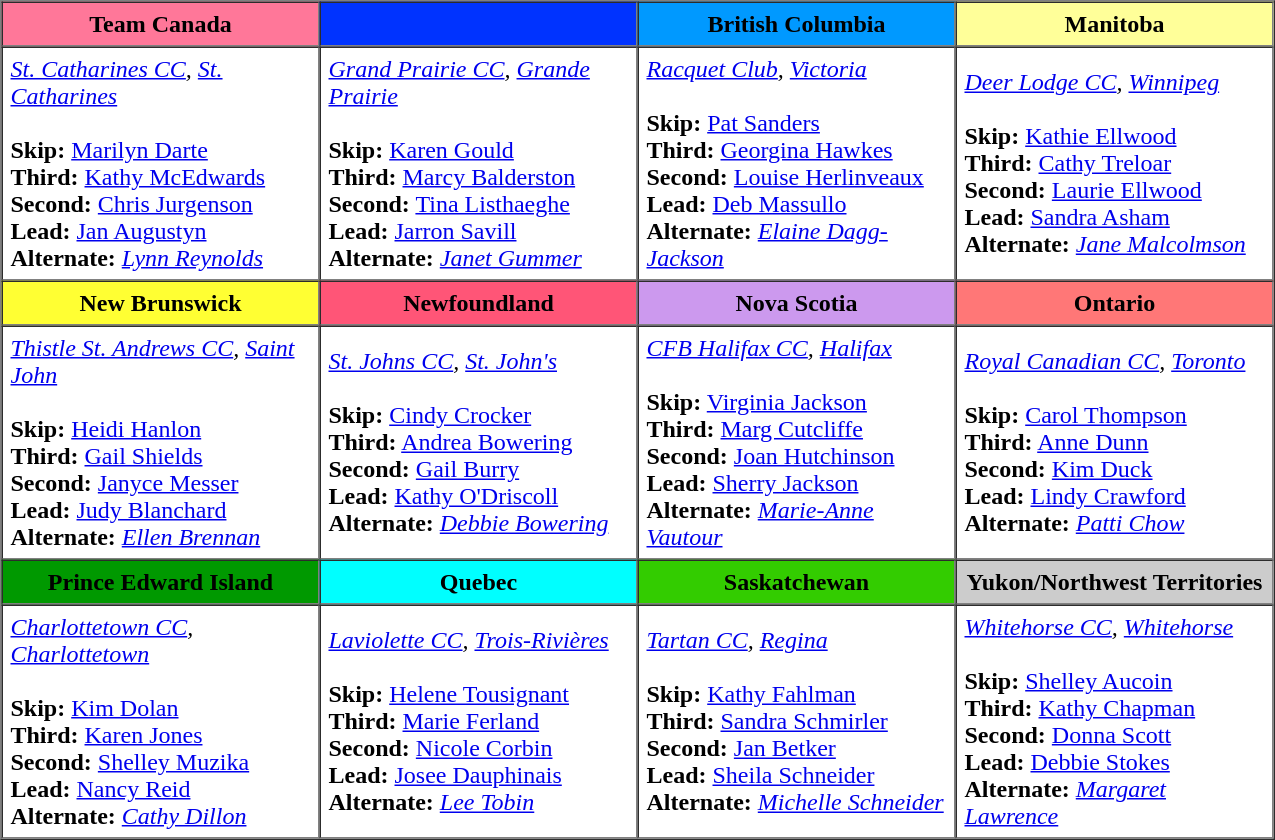<table border=1 cellpadding=5 cellspacing=0>
<tr>
<th bgcolor="#ff7799" width="200">Team Canada</th>
<th bgcolor="#0033ff" width="200"></th>
<th bgcolor="#0099ff" width="200">British Columbia</th>
<th bgcolor="#ffff99" width="200">Manitoba</th>
</tr>
<tr align=center>
<td align=left><em><a href='#'>St. Catharines CC</a>, <a href='#'>St. Catharines</a></em> <br><br><strong>Skip:</strong>  <a href='#'>Marilyn Darte</a><br>
<strong>Third:</strong> <a href='#'>Kathy McEdwards</a><br>
<strong>Second:</strong> <a href='#'>Chris Jurgenson</a><br>
<strong>Lead:</strong> <a href='#'>Jan Augustyn</a><br>
<strong>Alternate:</strong> <em><a href='#'>Lynn Reynolds</a></em></td>
<td align=left><em><a href='#'>Grand Prairie CC</a>, <a href='#'>Grande Prairie</a></em> <br><br><strong>Skip:</strong>  <a href='#'>Karen Gould</a><br>
<strong>Third:</strong> <a href='#'>Marcy Balderston</a><br>
<strong>Second:</strong> <a href='#'>Tina Listhaeghe</a><br>
<strong>Lead:</strong> <a href='#'>Jarron Savill</a><br>
<strong>Alternate:</strong> <em><a href='#'>Janet Gummer</a></em></td>
<td align=left><em><a href='#'>Racquet Club</a>, <a href='#'>Victoria</a></em> <br><br><strong>Skip:</strong>  <a href='#'>Pat Sanders</a><br>
<strong>Third:</strong> <a href='#'>Georgina Hawkes</a><br>
<strong>Second:</strong> <a href='#'>Louise Herlinveaux</a><br>
<strong>Lead:</strong> <a href='#'>Deb Massullo</a><br>
<strong>Alternate:</strong> <em><a href='#'>Elaine Dagg-Jackson</a></em></td>
<td align=left><em><a href='#'>Deer Lodge CC</a>, <a href='#'>Winnipeg</a></em> <br><br><strong>Skip:</strong>  <a href='#'>Kathie Ellwood</a><br>
<strong>Third:</strong> <a href='#'>Cathy Treloar</a><br>
<strong>Second:</strong> <a href='#'>Laurie Ellwood</a><br>
<strong>Lead:</strong> <a href='#'>Sandra Asham</a><br>
<strong>Alternate:</strong> <em><a href='#'>Jane Malcolmson</a></em></td>
</tr>
<tr border=1 cellpadding=5 cellspacing=0>
<th bgcolor="#ffff33" width="200">New Brunswick</th>
<th bgcolor="#ff5577" width="200">Newfoundland</th>
<th bgcolor="#cc99ee" width="200">Nova Scotia</th>
<th bgcolor="#ff7777" width="200">Ontario</th>
</tr>
<tr align=center>
<td align=left><em><a href='#'>Thistle St. Andrews CC</a>, <a href='#'>Saint John</a></em> <br><br><strong>Skip:</strong>  <a href='#'>Heidi Hanlon</a><br>
<strong>Third:</strong> <a href='#'>Gail Shields</a><br>
<strong>Second:</strong> <a href='#'>Janyce Messer</a><br>
<strong>Lead:</strong> <a href='#'>Judy Blanchard</a><br>
<strong>Alternate:</strong> <em><a href='#'>Ellen Brennan</a></em></td>
<td align=left><em><a href='#'>St. Johns CC</a>, <a href='#'>St. John's</a></em> <br><br><strong>Skip:</strong>  <a href='#'>Cindy Crocker</a> <br>
<strong>Third:</strong> <a href='#'>Andrea Bowering</a><br>
<strong>Second:</strong> <a href='#'>Gail Burry</a><br>
<strong>Lead:</strong> <a href='#'>Kathy O'Driscoll</a><br>
<strong>Alternate:</strong> <em><a href='#'>Debbie Bowering</a></em></td>
<td align=left><em><a href='#'>CFB Halifax CC</a>, <a href='#'>Halifax</a></em> <br><br><strong>Skip:</strong>  <a href='#'>Virginia Jackson</a><br>
<strong>Third:</strong> <a href='#'>Marg Cutcliffe</a><br>
<strong>Second:</strong> <a href='#'>Joan Hutchinson</a><br>
<strong>Lead:</strong> <a href='#'>Sherry Jackson</a><br>
<strong>Alternate:</strong> <em><a href='#'>Marie-Anne Vautour</a></em></td>
<td align=left><em><a href='#'>Royal Canadian CC</a>, <a href='#'>Toronto</a></em> <br><br><strong>Skip:</strong>  <a href='#'>Carol Thompson</a><br>
<strong>Third:</strong> <a href='#'>Anne Dunn</a><br>
<strong>Second:</strong> <a href='#'>Kim Duck</a><br>
<strong>Lead:</strong> <a href='#'>Lindy Crawford</a><br>
<strong>Alternate:</strong> <em><a href='#'>Patti Chow</a></em></td>
</tr>
<tr border=1 cellpadding=5 cellspacing=0>
<th bgcolor="#009900" width="200">Prince Edward Island</th>
<th bgcolor="#00ffff" width="200">Quebec</th>
<th bgcolor="#33cc00" width="200">Saskatchewan</th>
<th bgcolor="#cccccc" width="200">Yukon/Northwest Territories</th>
</tr>
<tr align=center>
<td align=left><em><a href='#'>Charlottetown CC</a>, <a href='#'>Charlottetown</a></em> <br><br><strong>Skip:</strong>  <a href='#'>Kim Dolan</a><br>
<strong>Third:</strong> <a href='#'>Karen Jones</a><br>
<strong>Second:</strong> <a href='#'>Shelley Muzika</a><br>
<strong>Lead:</strong> <a href='#'>Nancy Reid</a><br>
<strong>Alternate:</strong> <em><a href='#'>Cathy Dillon</a></em></td>
<td align=left><em><a href='#'>Laviolette CC</a>, <a href='#'>Trois-Rivières</a></em> <br><br><strong>Skip:</strong>  <a href='#'>Helene Tousignant</a><br>
<strong>Third:</strong> <a href='#'>Marie Ferland</a><br>
<strong>Second:</strong> <a href='#'>Nicole Corbin</a><br>
<strong>Lead:</strong> <a href='#'>Josee Dauphinais</a><br>
<strong>Alternate:</strong> <em><a href='#'>Lee Tobin</a></em></td>
<td align=left><em><a href='#'>Tartan CC</a>, <a href='#'>Regina</a></em> <br><br><strong>Skip:</strong>  <a href='#'>Kathy Fahlman</a><br>
<strong>Third:</strong> <a href='#'>Sandra Schmirler</a><br>
<strong>Second:</strong> <a href='#'>Jan Betker</a><br>
<strong>Lead:</strong> <a href='#'>Sheila Schneider</a><br>
<strong>Alternate:</strong> <em><a href='#'>Michelle Schneider</a></em></td>
<td align=left><em><a href='#'>Whitehorse CC</a>, <a href='#'>Whitehorse</a></em> <br><br><strong>Skip:</strong>  <a href='#'>Shelley Aucoin</a><br>
<strong>Third:</strong> <a href='#'>Kathy Chapman</a><br>
<strong>Second:</strong> <a href='#'>Donna Scott</a><br>
<strong>Lead:</strong> <a href='#'>Debbie Stokes</a><br>
<strong>Alternate:</strong> <em><a href='#'>Margaret Lawrence</a></em></td>
</tr>
</table>
